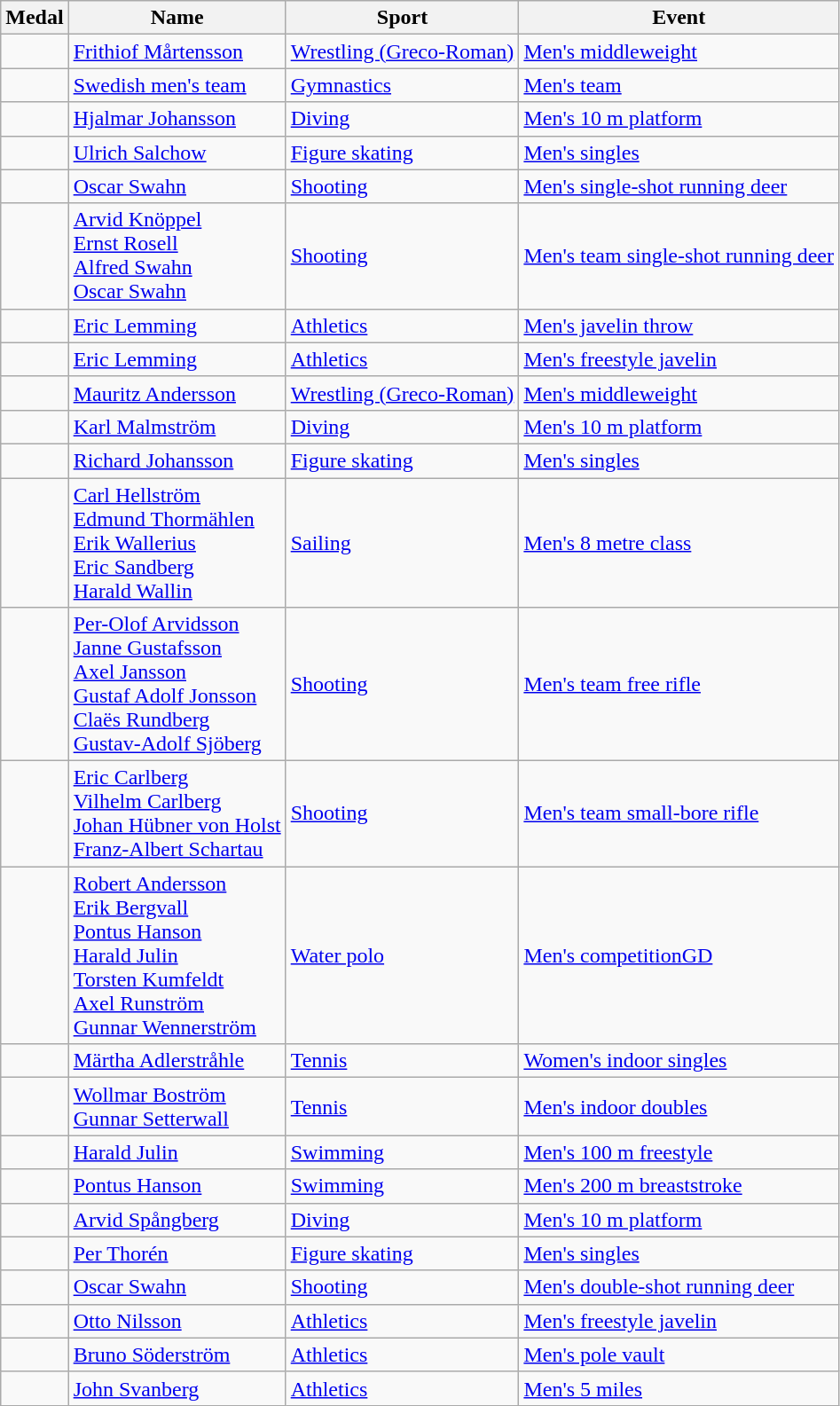<table class="wikitable sortable">
<tr>
<th>Medal</th>
<th>Name</th>
<th>Sport</th>
<th>Event</th>
</tr>
<tr>
<td></td>
<td><a href='#'>Frithiof Mårtensson</a></td>
<td><a href='#'>Wrestling (Greco-Roman)</a></td>
<td><a href='#'>Men's middleweight</a></td>
</tr>
<tr>
<td></td>
<td><a href='#'>Swedish men's team</a></td>
<td><a href='#'>Gymnastics</a></td>
<td><a href='#'>Men's team</a></td>
</tr>
<tr>
<td></td>
<td><a href='#'>Hjalmar Johansson</a></td>
<td><a href='#'>Diving</a></td>
<td><a href='#'>Men's 10 m platform</a></td>
</tr>
<tr>
<td></td>
<td><a href='#'>Ulrich Salchow</a></td>
<td><a href='#'>Figure skating</a></td>
<td><a href='#'>Men's singles</a></td>
</tr>
<tr>
<td></td>
<td><a href='#'>Oscar Swahn</a></td>
<td><a href='#'>Shooting</a></td>
<td><a href='#'>Men's single-shot running deer</a></td>
</tr>
<tr>
<td></td>
<td><a href='#'>Arvid Knöppel</a><br><a href='#'>Ernst Rosell</a><br><a href='#'>Alfred Swahn</a><br><a href='#'>Oscar Swahn</a></td>
<td><a href='#'>Shooting</a></td>
<td><a href='#'>Men's team single-shot running deer</a></td>
</tr>
<tr>
<td></td>
<td><a href='#'>Eric Lemming</a></td>
<td><a href='#'>Athletics</a></td>
<td><a href='#'>Men's javelin throw</a></td>
</tr>
<tr>
<td></td>
<td><a href='#'>Eric Lemming</a></td>
<td><a href='#'>Athletics</a></td>
<td><a href='#'>Men's freestyle javelin</a></td>
</tr>
<tr>
<td></td>
<td><a href='#'>Mauritz Andersson</a></td>
<td><a href='#'>Wrestling (Greco-Roman)</a></td>
<td><a href='#'>Men's middleweight</a></td>
</tr>
<tr>
<td></td>
<td><a href='#'>Karl Malmström</a></td>
<td><a href='#'>Diving</a></td>
<td><a href='#'>Men's 10 m platform</a></td>
</tr>
<tr>
<td></td>
<td><a href='#'>Richard Johansson</a></td>
<td><a href='#'>Figure skating</a></td>
<td><a href='#'>Men's singles</a></td>
</tr>
<tr>
<td></td>
<td><a href='#'>Carl Hellström</a><br><a href='#'>Edmund Thormählen</a><br><a href='#'>Erik Wallerius</a><br><a href='#'>Eric Sandberg</a><br><a href='#'>Harald Wallin</a></td>
<td><a href='#'>Sailing</a></td>
<td><a href='#'>Men's 8 metre class</a></td>
</tr>
<tr>
<td></td>
<td><a href='#'>Per-Olof Arvidsson</a><br><a href='#'>Janne Gustafsson</a><br><a href='#'>Axel Jansson</a><br><a href='#'>Gustaf Adolf Jonsson</a><br><a href='#'>Claës Rundberg</a><br><a href='#'>Gustav-Adolf Sjöberg</a></td>
<td><a href='#'>Shooting</a></td>
<td><a href='#'>Men's team free rifle</a></td>
</tr>
<tr>
<td></td>
<td><a href='#'>Eric Carlberg</a><br><a href='#'>Vilhelm Carlberg</a><br><a href='#'>Johan Hübner von Holst</a><br><a href='#'>Franz-Albert Schartau</a></td>
<td><a href='#'>Shooting</a></td>
<td><a href='#'>Men's team small-bore rifle</a></td>
</tr>
<tr>
<td></td>
<td><a href='#'>Robert Andersson</a><br><a href='#'>Erik Bergvall</a><br><a href='#'>Pontus Hanson</a><br><a href='#'>Harald Julin</a><br><a href='#'>Torsten Kumfeldt</a><br><a href='#'>Axel Runström</a><br><a href='#'>Gunnar Wennerström</a></td>
<td><a href='#'>Water polo</a></td>
<td><a href='#'>Men's competitionGD</a></td>
</tr>
<tr>
<td></td>
<td><a href='#'>Märtha Adlerstråhle</a></td>
<td><a href='#'>Tennis</a></td>
<td><a href='#'>Women's indoor singles</a></td>
</tr>
<tr>
<td></td>
<td><a href='#'>Wollmar Boström</a><br><a href='#'>Gunnar Setterwall</a></td>
<td><a href='#'>Tennis</a></td>
<td><a href='#'>Men's indoor doubles</a></td>
</tr>
<tr>
<td></td>
<td><a href='#'>Harald Julin</a></td>
<td><a href='#'>Swimming</a></td>
<td><a href='#'>Men's 100 m freestyle</a></td>
</tr>
<tr>
<td></td>
<td><a href='#'>Pontus Hanson</a></td>
<td><a href='#'>Swimming</a></td>
<td><a href='#'>Men's 200 m breaststroke</a></td>
</tr>
<tr>
<td></td>
<td><a href='#'>Arvid Spångberg</a></td>
<td><a href='#'>Diving</a></td>
<td><a href='#'>Men's 10 m platform</a></td>
</tr>
<tr>
<td></td>
<td><a href='#'>Per Thorén</a></td>
<td><a href='#'>Figure skating</a></td>
<td><a href='#'>Men's singles</a></td>
</tr>
<tr>
<td></td>
<td><a href='#'>Oscar Swahn</a></td>
<td><a href='#'>Shooting</a></td>
<td><a href='#'>Men's double-shot running deer</a></td>
</tr>
<tr>
<td></td>
<td><a href='#'>Otto Nilsson</a></td>
<td><a href='#'>Athletics</a></td>
<td><a href='#'>Men's freestyle javelin</a></td>
</tr>
<tr>
<td></td>
<td><a href='#'>Bruno Söderström</a></td>
<td><a href='#'>Athletics</a></td>
<td><a href='#'>Men's pole vault</a></td>
</tr>
<tr>
<td></td>
<td><a href='#'>John Svanberg</a></td>
<td><a href='#'>Athletics</a></td>
<td><a href='#'>Men's 5 miles</a></td>
</tr>
</table>
